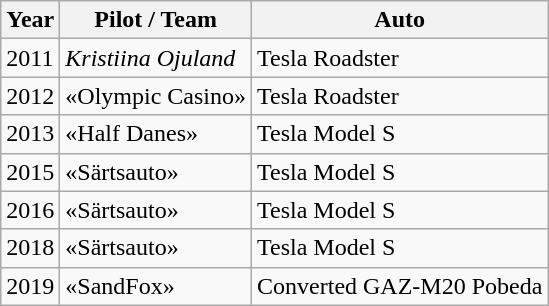<table class="wikitable">
<tr>
<th>Year</th>
<th>Pilot / Team</th>
<th>Auto</th>
</tr>
<tr>
<td>2011</td>
<td><em>Kristiina Ojuland</em> </td>
<td>Tesla Roadster</td>
</tr>
<tr>
<td>2012</td>
<td>«Olympic Casino» </td>
<td>Tesla Roadster</td>
</tr>
<tr>
<td>2013</td>
<td>«Half Danes» </td>
<td>Tesla Model S</td>
</tr>
<tr>
<td>2015</td>
<td>«Särtsauto» </td>
<td>Tesla Model S</td>
</tr>
<tr>
<td>2016</td>
<td>«Särtsauto» </td>
<td>Tesla Model S</td>
</tr>
<tr>
<td>2018</td>
<td>«Särtsauto» </td>
<td>Tesla Model S</td>
</tr>
<tr>
<td>2019</td>
<td>«SandFox» </td>
<td>Converted GAZ-M20 Pobeda</td>
</tr>
</table>
